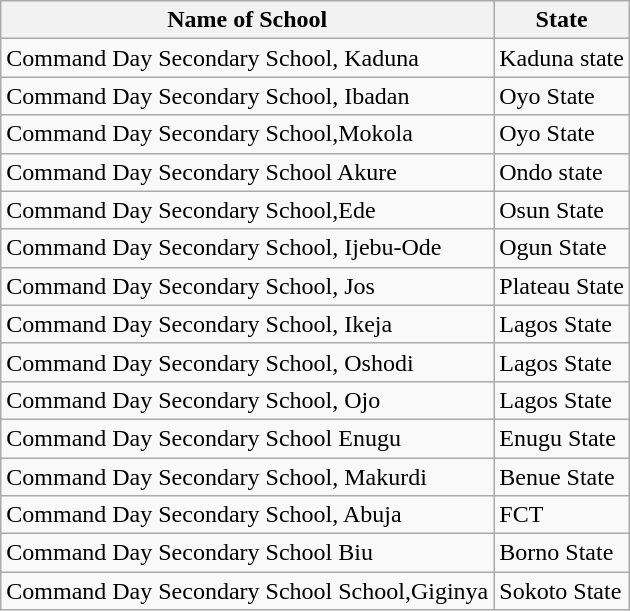<table class="wikitable sortable">
<tr>
<th>Name of School</th>
<th>State</th>
</tr>
<tr>
<td>Command Day Secondary School, Kaduna</td>
<td>Kaduna state</td>
</tr>
<tr>
<td>Command Day Secondary School, Ibadan</td>
<td>Oyo State</td>
</tr>
<tr>
<td>Command Day Secondary School,Mokola</td>
<td>Oyo State</td>
</tr>
<tr>
<td>Command Day Secondary School Akure</td>
<td>Ondo state</td>
</tr>
<tr>
<td>Command Day Secondary School,Ede</td>
<td>Osun State</td>
</tr>
<tr>
<td>Command Day Secondary School, Ijebu-Ode</td>
<td>Ogun State</td>
</tr>
<tr>
<td>Command Day Secondary School, Jos</td>
<td>Plateau State</td>
</tr>
<tr>
<td>Command Day Secondary School, Ikeja</td>
<td>Lagos State</td>
</tr>
<tr>
<td>Command Day Secondary School, Oshodi</td>
<td>Lagos State</td>
</tr>
<tr>
<td>Command Day Secondary School, Ojo</td>
<td>Lagos State</td>
</tr>
<tr>
<td>Command Day Secondary School Enugu</td>
<td>Enugu State</td>
</tr>
<tr>
<td>Command Day Secondary School, Makurdi</td>
<td>Benue State</td>
</tr>
<tr>
<td>Command Day Secondary School, Abuja</td>
<td>FCT</td>
</tr>
<tr>
<td>Command Day Secondary School Biu</td>
<td>Borno State</td>
</tr>
<tr>
<td>Command Day Secondary School School,Giginya</td>
<td>Sokoto State</td>
</tr>
</table>
